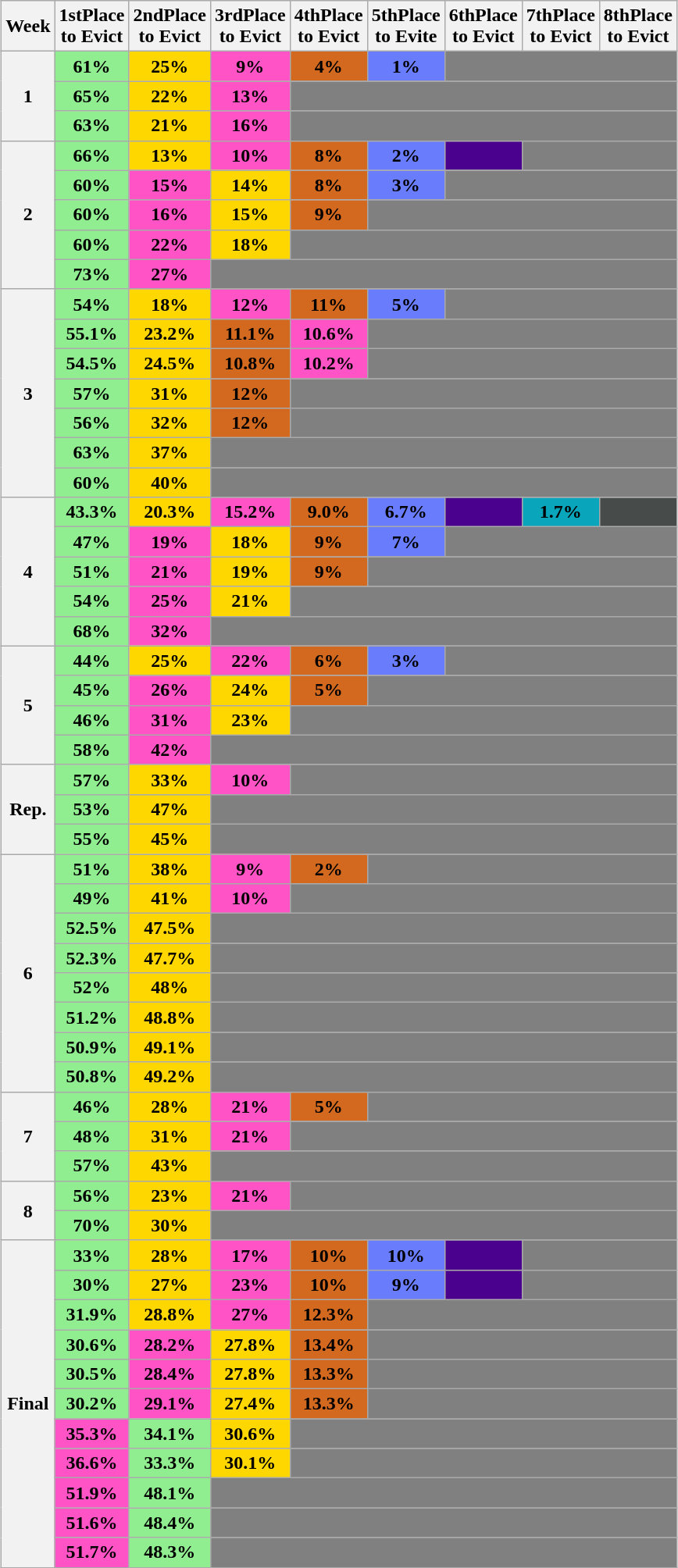<table class="wikitable" style="margin:1em auto; text-align:center">
<tr>
<th>Week</th>
<th>1stPlace<br>to Evict</th>
<th>2ndPlace<br>to Evict</th>
<th>3rdPlace<br>to Evict</th>
<th>4thPlace<br>to Evict</th>
<th>5thPlace<br>to Evite</th>
<th>6thPlace<br>to Evict</th>
<th>7thPlace<br>to Evict</th>
<th>8thPlace<br>to Evict</th>
</tr>
<tr>
<th rowspan="3">1</th>
<td bgcolor="lightgreen"><strong>61%</strong></td>
<td bgcolor="#ffd700"><strong>25%</strong></td>
<td bgcolor="#ff53c6"><strong>9%</strong></td>
<td bgcolor="chocolate"><strong>4%</strong></td>
<td bgcolor="#697cfb"><strong>1%</strong></td>
<td colspan=3 bgcolor="grey"></td>
</tr>
<tr>
<td bgcolor="lightgreen"><strong>65%</strong></td>
<td bgcolor="#ffd700"><strong>22%</strong></td>
<td bgcolor="#ff53c6"><strong>13%</strong></td>
<td colspan=5 bgcolor="grey"></td>
</tr>
<tr>
<td bgcolor="lightgreen"><strong>63%</strong></td>
<td bgcolor="#ffd700"><strong>21%</strong></td>
<td bgcolor="#ff53c6"><strong>16%</strong></td>
<td colspan=5 bgcolor="grey"></td>
</tr>
<tr>
<th rowspan="5">2</th>
<td bgcolor="lightgreen"><strong>66%</strong></td>
<td bgcolor="#ffd700"><strong>13%</strong></td>
<td bgcolor="#ff53c6"><strong>10%</strong></td>
<td bgcolor="chocolate"><strong>8%</strong></td>
<td bgcolor="#697cfb"><strong>2%</strong></td>
<td bgcolor="#4a018e"></td>
<td colspan=2 bgcolor="grey"></td>
</tr>
<tr>
<td bgcolor="lightgreen"><strong>60%</strong></td>
<td bgcolor="#ff53c6"><strong>15%</strong></td>
<td bgcolor="#ffd700"><strong>14%</strong></td>
<td bgcolor="chocolate"><strong>8%</strong></td>
<td bgcolor="#697cfb"><strong>3%</strong></td>
<td colspan=3 bgcolor="grey"></td>
</tr>
<tr>
<td bgcolor="lightgreen"><strong>60%</strong></td>
<td bgcolor="#ff53c6"><strong>16%</strong></td>
<td bgcolor="#ffd700"><strong>15%</strong></td>
<td bgcolor="chocolate"><strong>9%</strong></td>
<td colspan=4 bgcolor="grey"></td>
</tr>
<tr>
<td bgcolor="lightgreen"><strong>60%</strong></td>
<td bgcolor="#ff53c6"><strong>22%</strong></td>
<td bgcolor="#ffd700"><strong>18%</strong></td>
<td colspan=5 bgcolor="grey"></td>
</tr>
<tr>
<td bgcolor="lightgreen"><strong>73%</strong></td>
<td bgcolor="#ff53c6"><strong>27%</strong></td>
<td colspan=6 bgcolor="grey"></td>
</tr>
<tr>
<th rowspan="7">3</th>
<td bgcolor="lightgreen"><strong>54%</strong></td>
<td bgcolor="#ffd700"><strong>18%</strong></td>
<td bgcolor="#ff53c6"><strong>12%</strong></td>
<td bgcolor="chocolate"><strong>11%</strong></td>
<td bgcolor="#697cfb"><strong>5%</strong></td>
<td colspan=3 bgcolor="grey"></td>
</tr>
<tr>
<td bgcolor="lightgreen"><strong>55.1%</strong></td>
<td bgcolor="#ffd700"><strong>23.2%</strong></td>
<td bgcolor="chocolate"><strong>11.1%</strong></td>
<td bgcolor="#ff53c6"><strong>10.6%</strong></td>
<td colspan=4 bgcolor="grey"></td>
</tr>
<tr>
<td bgcolor="lightgreen"><strong>54.5%</strong></td>
<td bgcolor="#ffd700"><strong>24.5%</strong></td>
<td bgcolor="chocolate"><strong>10.8%</strong></td>
<td bgcolor="#ff53c6"><strong>10.2%</strong></td>
<td colspan=4 bgcolor="grey"></td>
</tr>
<tr>
<td bgcolor="lightgreen"><strong>57%</strong></td>
<td bgcolor="#ffd700"><strong>31%</strong></td>
<td bgcolor="chocolate"><strong>12%</strong></td>
<td colspan=5 bgcolor="grey"></td>
</tr>
<tr>
<td bgcolor="lightgreen"><strong>56%</strong></td>
<td bgcolor="#ffd700"><strong>32%</strong></td>
<td bgcolor="chocolate"><strong>12%</strong></td>
<td colspan=5 bgcolor="grey"></td>
</tr>
<tr>
<td bgcolor="lightgreen"><strong>63%</strong></td>
<td bgcolor="#ffd700"><strong>37%</strong></td>
<td colspan=6 bgcolor="grey"></td>
</tr>
<tr>
<td bgcolor="lightgreen"><strong>60%</strong></td>
<td bgcolor="#ffd700"><strong>40%</strong></td>
<td colspan=6 bgcolor="grey"></td>
</tr>
<tr>
<th rowspan="5">4</th>
<td bgcolor="lightgreen"><strong>43.3%</strong></td>
<td bgcolor="#ffd700"><strong>20.3%</strong></td>
<td bgcolor="#ff53c6"><strong>15.2%</strong></td>
<td bgcolor="chocolate"><strong>9.0%</strong></td>
<td bgcolor="#697cfb"><strong>6.7%</strong></td>
<td bgcolor="#4a018e"></td>
<td bgcolor="#09a5bb"><strong>1.7%</strong></td>
<td bgcolor="#474b4a"></td>
</tr>
<tr>
<td bgcolor="lightgreen"><strong>47%</strong></td>
<td bgcolor="#ff53c6"><strong>19%</strong></td>
<td bgcolor="#ffd700"><strong>18%</strong></td>
<td bgcolor="chocolate"><strong>9%</strong></td>
<td bgcolor="#697cfb"><strong>7%</strong></td>
<td colspan=3 bgcolor="grey"></td>
</tr>
<tr>
<td bgcolor="lightgreen"><strong>51%</strong></td>
<td bgcolor="#ff53c6"><strong>21%</strong></td>
<td bgcolor="#ffd700"><strong>19%</strong></td>
<td bgcolor="chocolate"><strong>9%</strong></td>
<td colspan=4 bgcolor="grey"></td>
</tr>
<tr>
<td bgcolor="lightgreen"><strong>54%</strong></td>
<td bgcolor="#ff53c6"><strong>25%</strong></td>
<td bgcolor="#ffd700"><strong>21%</strong></td>
<td colspan=5 bgcolor="grey"></td>
</tr>
<tr>
<td bgcolor="lightgreen"><strong>68%</strong></td>
<td bgcolor="#ff53c6"><strong>32%</strong></td>
<td colspan=6 bgcolor="grey"></td>
</tr>
<tr>
<th rowspan="4">5</th>
<td bgcolor="lightgreen"><strong>44%</strong></td>
<td bgcolor="#ffd700"><strong>25%</strong></td>
<td bgcolor="#ff53c6"><strong>22%</strong></td>
<td bgcolor="chocolate"><strong>6%</strong></td>
<td bgcolor="#697cfb"><strong>3%</strong></td>
<td colspan=3 bgcolor="grey"></td>
</tr>
<tr>
<td bgcolor="lightgreen"><strong>45%</strong></td>
<td bgcolor="#ff53c6"><strong>26%</strong></td>
<td bgcolor="#ffd700"><strong>24%</strong></td>
<td bgcolor="chocolate"><strong>5%</strong></td>
<td colspan=4 bgcolor="grey"></td>
</tr>
<tr>
<td bgcolor="lightgreen"><strong>46%</strong></td>
<td bgcolor="#ff53c6"><strong>31%</strong></td>
<td bgcolor="#ffd700"><strong>23%</strong></td>
<td colspan=5 bgcolor="grey"></td>
</tr>
<tr>
<td bgcolor="lightgreen"><strong>58%</strong></td>
<td bgcolor="#ff53c6"><strong>42%</strong></td>
<td colspan=6 bgcolor="grey"></td>
</tr>
<tr>
<th rowspan="3">Rep.</th>
<td bgcolor="lightgreen"><strong>57%</strong></td>
<td bgcolor="#ffd700"><strong>33%</strong></td>
<td bgcolor="#ff53c6"><strong>10%</strong></td>
<td colspan=5 bgcolor="grey"></td>
</tr>
<tr>
<td bgcolor="lightgreen"><strong>53%</strong></td>
<td bgcolor="#ffd700"><strong>47%</strong></td>
<td colspan=6 bgcolor="grey"></td>
</tr>
<tr>
<td bgcolor="lightgreen"><strong>55%</strong></td>
<td bgcolor="#ffd700"><strong>45%</strong></td>
<td colspan=6 bgcolor="grey"></td>
</tr>
<tr>
<th rowspan="8">6</th>
<td bgcolor="lightgreen"><strong>51%</strong></td>
<td bgcolor="#ffd700"><strong>38%</strong></td>
<td bgcolor="#ff53c6"><strong>9%</strong></td>
<td bgcolor="chocolate"><strong>2%</strong></td>
<td colspan=4 bgcolor="grey"></td>
</tr>
<tr>
<td bgcolor="lightgreen"><strong>49%</strong></td>
<td bgcolor="#ffd700"><strong>41%</strong></td>
<td bgcolor="#ff53c6"><strong>10%</strong></td>
<td colspan=5 bgcolor="grey"></td>
</tr>
<tr>
<td bgcolor="lightgreen"><strong>52.5%</strong></td>
<td bgcolor="#ffd700"><strong>47.5%</strong></td>
<td colspan=6 bgcolor="grey"></td>
</tr>
<tr>
<td bgcolor="lightgreen"><strong>52.3%</strong></td>
<td bgcolor="#ffd700"><strong>47.7%</strong></td>
<td colspan=6 bgcolor="grey"></td>
</tr>
<tr>
<td bgcolor="lightgreen"><strong>52%</strong></td>
<td bgcolor="#ffd700"><strong>48%</strong></td>
<td colspan=6 bgcolor="grey"></td>
</tr>
<tr>
<td bgcolor="lightgreen"><strong>51.2%</strong></td>
<td bgcolor="#ffd700"><strong>48.8%</strong></td>
<td colspan=6 bgcolor="grey"></td>
</tr>
<tr>
<td bgcolor="lightgreen"><strong>50.9%</strong></td>
<td bgcolor="#ffd700"><strong>49.1%</strong></td>
<td colspan=6 bgcolor="grey"></td>
</tr>
<tr>
<td bgcolor="lightgreen"><strong>50.8%</strong></td>
<td bgcolor="#ffd700"><strong>49.2%</strong></td>
<td colspan=6 bgcolor="grey"></td>
</tr>
<tr>
<th rowspan="3">7</th>
<td bgcolor="lightgreen"><strong>46%</strong></td>
<td bgcolor="#ffd700"><strong>28%</strong></td>
<td bgcolor="#ff53c6"><strong>21%</strong></td>
<td bgcolor="chocolate"><strong>5%</strong></td>
<td colspan=4 bgcolor="grey"></td>
</tr>
<tr>
<td bgcolor="lightgreen"><strong>48%</strong></td>
<td bgcolor="#ffd700"><strong>31%</strong></td>
<td bgcolor="#ff53c6"><strong>21%</strong></td>
<td colspan=5 bgcolor="grey"></td>
</tr>
<tr>
<td bgcolor="lightgreen"><strong>57%</strong></td>
<td bgcolor="#ffd700"><strong>43%</strong></td>
<td colspan=6 bgcolor="grey"></td>
</tr>
<tr>
<th rowspan="2">8</th>
<td bgcolor="lightgreen"><strong>56%</strong></td>
<td bgcolor="#ffd700"><strong>23%</strong></td>
<td bgcolor="#ff53c6"><strong>21%</strong></td>
<td colspan=5 bgcolor="grey"></td>
</tr>
<tr>
<td bgcolor="lightgreen"><strong>70%</strong></td>
<td bgcolor="#ffd700"><strong>30%</strong></td>
<td colspan=7 bgcolor="grey"></td>
</tr>
<tr>
<th rowspan="11">Final</th>
<td bgcolor="lightgreen"><strong>33%</strong></td>
<td bgcolor="#ffd700"><strong>28%</strong></td>
<td bgcolor="#ff53c6"><strong>17%</strong></td>
<td bgcolor="chocolate"><strong>10%</strong></td>
<td bgcolor="#697cfb"><strong>10%</strong></td>
<td bgcolor="#4a018e"></td>
<td colspan=2 bgcolor="grey"></td>
</tr>
<tr>
<td bgcolor="lightgreen"><strong>30%</strong></td>
<td bgcolor="#ffd700"><strong>27%</strong></td>
<td bgcolor="#ff53c6"><strong>23%</strong></td>
<td bgcolor="chocolate"><strong>10%</strong></td>
<td bgcolor="#697cfb"><strong>9%</strong></td>
<td bgcolor="#4a018e"></td>
<td colspan=2 bgcolor="grey"></td>
</tr>
<tr>
<td bgcolor="lightgreen"><strong>31.9%</strong></td>
<td bgcolor="#ffd700"><strong>28.8%</strong></td>
<td bgcolor="#ff53c6"><strong>27%</strong></td>
<td bgcolor="chocolate"><strong>12.3%</strong></td>
<td colspan=4 bgcolor="grey"></td>
</tr>
<tr>
<td bgcolor="lightgreen"><strong>30.6%</strong></td>
<td bgcolor="#ff53c6"><strong>28.2%</strong></td>
<td bgcolor="#ffd700"><strong>27.8%</strong></td>
<td bgcolor="chocolate"><strong>13.4%</strong></td>
<td colspan=4 bgcolor="grey"></td>
</tr>
<tr>
<td bgcolor="lightgreen"><strong>30.5%</strong></td>
<td bgcolor="#ff53c6"><strong>28.4%</strong></td>
<td bgcolor="#ffd700"><strong>27.8%</strong></td>
<td bgcolor="chocolate"><strong>13.3%</strong></td>
<td colspan=4 bgcolor="grey"></td>
</tr>
<tr>
<td bgcolor="lightgreen"><strong>30.2%</strong></td>
<td bgcolor="#ff53c6"><strong>29.1%</strong></td>
<td bgcolor="#ffd700"><strong>27.4%</strong></td>
<td bgcolor="chocolate"><strong>13.3%</strong></td>
<td colspan=4 bgcolor="grey"></td>
</tr>
<tr>
<td bgcolor="#ff53c6"><strong>35.3%</strong></td>
<td bgcolor="lightgreen"><strong>34.1%</strong></td>
<td bgcolor="#ffd700"><strong>30.6%</strong></td>
<td colspan=5 bgcolor="grey"></td>
</tr>
<tr>
<td bgcolor="#ff53c6"><strong>36.6%</strong></td>
<td bgcolor="lightgreen"><strong>33.3%</strong></td>
<td bgcolor="#ffd700"><strong>30.1%</strong></td>
<td colspan=5 bgcolor="grey"></td>
</tr>
<tr>
<td bgcolor="#ff53c6"><strong>51.9%</strong></td>
<td bgcolor="lightgreen"><strong>48.1%</strong></td>
<td colspan=6 bgcolor="grey"></td>
</tr>
<tr>
<td bgcolor="#ff53c6"><strong>51.6%</strong></td>
<td bgcolor="lightgreen"><strong>48.4%</strong></td>
<td colspan=6 bgcolor="grey"></td>
</tr>
<tr>
<td bgcolor="#ff53c6"><strong>51.7%</strong></td>
<td bgcolor="lightgreen"><strong>48.3%</strong></td>
<td colspan=6 bgcolor="grey"></td>
</tr>
</table>
